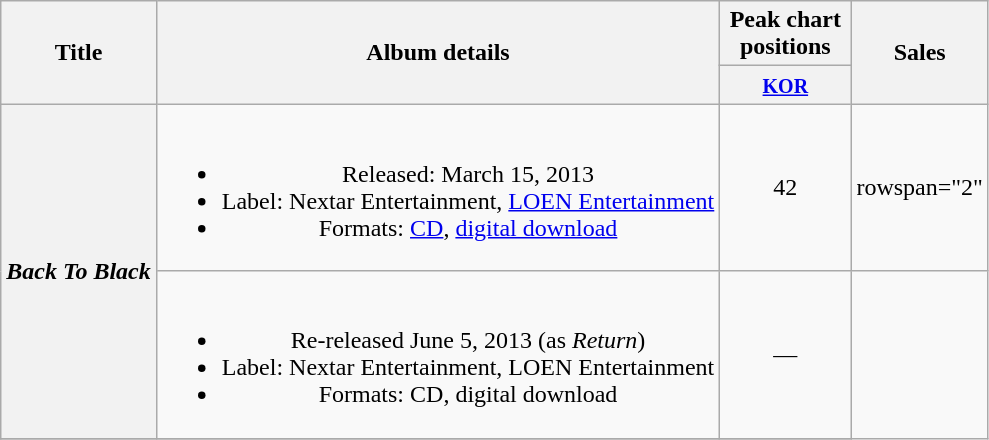<table class="wikitable plainrowheaders" style="text-align:center;">
<tr>
<th scope="col" rowspan="2">Title</th>
<th scope="col" rowspan="2">Album details</th>
<th scope="col" colspan="1" style="width:5em;">Peak chart positions</th>
<th scope="col" rowspan="2">Sales</th>
</tr>
<tr>
<th><small><a href='#'>KOR</a></small><br></th>
</tr>
<tr>
<th scope="row" rowspan="2"><em>Back To Black</em></th>
<td><br><ul><li>Released: March 15, 2013</li><li>Label: Nextar Entertainment, <a href='#'>LOEN Entertainment</a></li><li>Formats: <a href='#'>CD</a>, <a href='#'>digital download</a></li></ul></td>
<td>42</td>
<td>rowspan="2" </td>
</tr>
<tr>
<td><br><ul><li>Re-released June 5, 2013 (as <em>Return</em>)</li><li>Label: Nextar Entertainment, LOEN Entertainment</li><li>Formats: CD, digital download</li></ul></td>
<td>—</td>
</tr>
<tr>
</tr>
</table>
